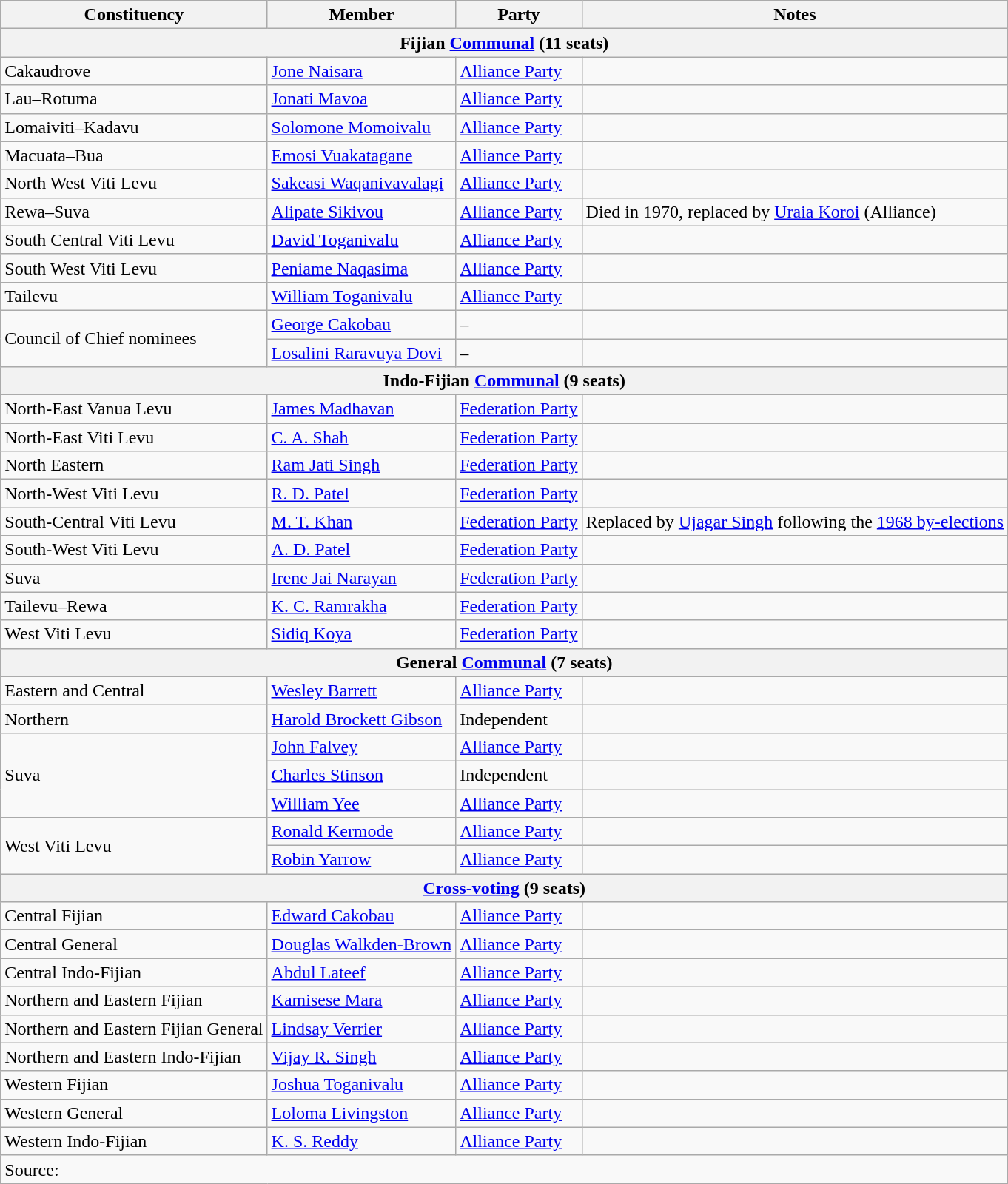<table class=wikitable>
<tr>
<th>Constituency</th>
<th>Member</th>
<th>Party</th>
<th>Notes</th>
</tr>
<tr>
<th colspan=4>Fijian <a href='#'>Communal</a> (11 seats)</th>
</tr>
<tr>
<td>Cakaudrove</td>
<td><a href='#'>Jone Naisara</a></td>
<td><a href='#'>Alliance Party</a></td>
<td></td>
</tr>
<tr>
<td>Lau–Rotuma</td>
<td><a href='#'>Jonati Mavoa</a></td>
<td><a href='#'>Alliance Party</a></td>
<td></td>
</tr>
<tr>
<td>Lomaiviti–Kadavu</td>
<td><a href='#'>Solomone Momoivalu</a></td>
<td><a href='#'>Alliance Party</a></td>
<td></td>
</tr>
<tr>
<td>Macuata–Bua</td>
<td><a href='#'>Emosi Vuakatagane</a></td>
<td><a href='#'>Alliance Party</a></td>
<td></td>
</tr>
<tr>
<td>North West Viti Levu</td>
<td><a href='#'>Sakeasi Waqanivavalagi</a></td>
<td><a href='#'>Alliance Party</a></td>
<td></td>
</tr>
<tr>
<td>Rewa–Suva</td>
<td><a href='#'>Alipate Sikivou</a></td>
<td><a href='#'>Alliance Party</a></td>
<td>Died in 1970, replaced by <a href='#'>Uraia Koroi</a> (Alliance)</td>
</tr>
<tr>
<td>South Central Viti Levu</td>
<td><a href='#'>David Toganivalu</a></td>
<td><a href='#'>Alliance Party</a></td>
<td></td>
</tr>
<tr>
<td>South West Viti Levu</td>
<td><a href='#'>Peniame Naqasima</a></td>
<td><a href='#'>Alliance Party</a></td>
<td></td>
</tr>
<tr>
<td>Tailevu</td>
<td><a href='#'>William Toganivalu</a></td>
<td><a href='#'>Alliance Party</a></td>
<td></td>
</tr>
<tr>
<td rowspan=2>Council of Chief nominees</td>
<td><a href='#'>George Cakobau</a></td>
<td>–</td>
<td></td>
</tr>
<tr>
<td><a href='#'>Losalini Raravuya Dovi</a></td>
<td>–</td>
<td></td>
</tr>
<tr>
<th colspan=4>Indo-Fijian <a href='#'>Communal</a> (9 seats)</th>
</tr>
<tr>
<td>North-East Vanua Levu</td>
<td><a href='#'>James Madhavan</a></td>
<td><a href='#'>Federation Party</a></td>
<td></td>
</tr>
<tr>
<td>North-East Viti Levu</td>
<td><a href='#'>C. A. Shah</a></td>
<td><a href='#'>Federation Party</a></td>
<td></td>
</tr>
<tr>
<td>North Eastern</td>
<td><a href='#'>Ram Jati Singh</a></td>
<td><a href='#'>Federation Party</a></td>
<td></td>
</tr>
<tr>
<td>North-West Viti Levu</td>
<td><a href='#'>R. D. Patel</a></td>
<td><a href='#'>Federation Party</a></td>
<td></td>
</tr>
<tr>
<td>South-Central Viti Levu</td>
<td><a href='#'>M. T. Khan</a></td>
<td><a href='#'>Federation Party</a></td>
<td>Replaced by <a href='#'>Ujagar Singh</a> following the <a href='#'>1968 by-elections</a></td>
</tr>
<tr>
<td>South-West Viti Levu</td>
<td><a href='#'>A. D. Patel</a></td>
<td><a href='#'>Federation Party</a></td>
<td></td>
</tr>
<tr>
<td>Suva</td>
<td><a href='#'>Irene Jai Narayan</a></td>
<td><a href='#'>Federation Party</a></td>
<td></td>
</tr>
<tr>
<td>Tailevu–Rewa</td>
<td><a href='#'>K. C. Ramrakha</a></td>
<td><a href='#'>Federation Party</a></td>
<td></td>
</tr>
<tr>
<td>West Viti Levu</td>
<td><a href='#'>Sidiq Koya</a></td>
<td><a href='#'>Federation Party</a></td>
<td></td>
</tr>
<tr>
<th colspan=4>General <a href='#'>Communal</a> (7 seats)</th>
</tr>
<tr>
<td>Eastern and Central</td>
<td><a href='#'>Wesley Barrett</a></td>
<td><a href='#'>Alliance Party</a></td>
<td></td>
</tr>
<tr>
<td>Northern</td>
<td><a href='#'>Harold Brockett Gibson</a></td>
<td>Independent</td>
<td></td>
</tr>
<tr>
<td rowspan=3>Suva</td>
<td><a href='#'>John Falvey</a></td>
<td><a href='#'>Alliance Party</a></td>
<td></td>
</tr>
<tr>
<td><a href='#'>Charles Stinson</a></td>
<td>Independent</td>
<td></td>
</tr>
<tr>
<td><a href='#'>William Yee</a></td>
<td><a href='#'>Alliance Party</a></td>
<td></td>
</tr>
<tr>
<td rowspan=2>West Viti Levu</td>
<td><a href='#'>Ronald Kermode</a></td>
<td><a href='#'>Alliance Party</a></td>
<td></td>
</tr>
<tr>
<td><a href='#'>Robin Yarrow</a></td>
<td><a href='#'>Alliance Party</a></td>
<td></td>
</tr>
<tr>
<th colspan=4><a href='#'>Cross-voting</a> (9 seats)</th>
</tr>
<tr>
<td>Central Fijian</td>
<td><a href='#'>Edward Cakobau</a></td>
<td><a href='#'>Alliance Party</a></td>
<td></td>
</tr>
<tr>
<td>Central General</td>
<td><a href='#'>Douglas Walkden-Brown</a></td>
<td><a href='#'>Alliance Party</a></td>
<td></td>
</tr>
<tr>
<td>Central Indo-Fijian</td>
<td><a href='#'>Abdul Lateef</a></td>
<td><a href='#'>Alliance Party</a></td>
<td></td>
</tr>
<tr>
<td>Northern and Eastern Fijian</td>
<td><a href='#'>Kamisese Mara</a></td>
<td><a href='#'>Alliance Party</a></td>
<td></td>
</tr>
<tr>
<td>Northern and Eastern Fijian General</td>
<td><a href='#'>Lindsay Verrier</a></td>
<td><a href='#'>Alliance Party</a></td>
<td></td>
</tr>
<tr>
<td>Northern and Eastern Indo-Fijian</td>
<td><a href='#'>Vijay R. Singh</a></td>
<td><a href='#'>Alliance Party</a></td>
<td></td>
</tr>
<tr>
<td>Western Fijian</td>
<td><a href='#'>Joshua Toganivalu</a></td>
<td><a href='#'>Alliance Party</a></td>
<td></td>
</tr>
<tr>
<td>Western General</td>
<td><a href='#'>Loloma Livingston</a></td>
<td><a href='#'>Alliance Party</a></td>
<td></td>
</tr>
<tr>
<td>Western Indo-Fijian</td>
<td><a href='#'>K. S. Reddy</a></td>
<td><a href='#'>Alliance Party</a></td>
<td></td>
</tr>
<tr>
<td colspan=4>Source: </td>
</tr>
</table>
